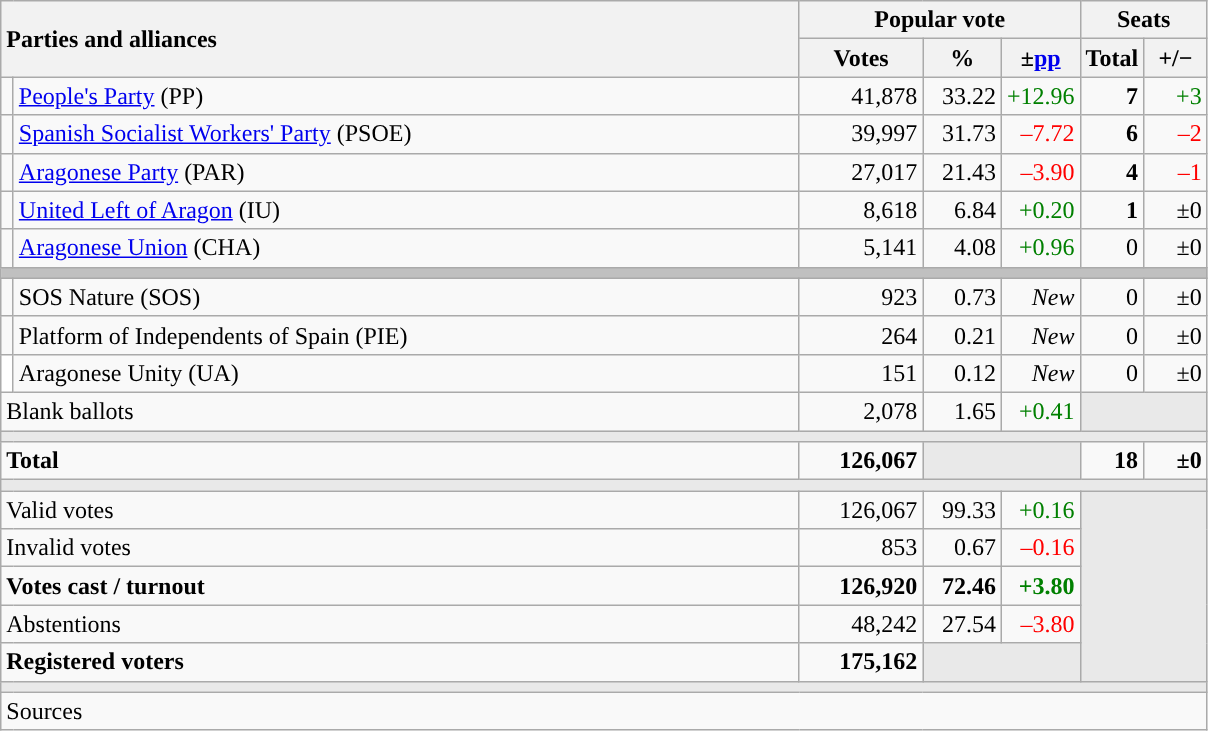<table class="wikitable" style="text-align:right;">
<tr>
<th style="text-align:left;" rowspan="2" colspan="2" width="525">Parties and alliances</th>
<th colspan="3">Popular vote</th>
<th colspan="2">Seats</th>
</tr>
<tr>
<th width="75">Votes</th>
<th width="45">%</th>
<th width="45">±<a href='#'>pp</a></th>
<th width="35">Total</th>
<th width="35">+/−</th>
</tr>
<tr>
<td width="1" style="color:inherit;background:"></td>
<td align="left"><a href='#'>People's Party</a> (PP)</td>
<td>41,878</td>
<td>33.22</td>
<td style="color:green;">+12.96</td>
<td><strong>7</strong></td>
<td style="color:green;">+3</td>
</tr>
<tr>
<td style="color:inherit;background:"></td>
<td align="left"><a href='#'>Spanish Socialist Workers' Party</a> (PSOE)</td>
<td>39,997</td>
<td>31.73</td>
<td style="color:red;">–7.72</td>
<td><strong>6</strong></td>
<td style="color:red;">–2</td>
</tr>
<tr>
<td style="color:inherit;background:"></td>
<td align="left"><a href='#'>Aragonese Party</a> (PAR)</td>
<td>27,017</td>
<td>21.43</td>
<td style="color:red;">–3.90</td>
<td><strong>4</strong></td>
<td style="color:red;">–1</td>
</tr>
<tr>
<td style="color:inherit;background:"></td>
<td align="left"><a href='#'>United Left of Aragon</a> (IU)</td>
<td>8,618</td>
<td>6.84</td>
<td style="color:green;">+0.20</td>
<td><strong>1</strong></td>
<td>±0</td>
</tr>
<tr>
<td style="color:inherit;background:"></td>
<td align="left"><a href='#'>Aragonese Union</a> (CHA)</td>
<td>5,141</td>
<td>4.08</td>
<td style="color:green;">+0.96</td>
<td>0</td>
<td>±0</td>
</tr>
<tr>
<td colspan="7" bgcolor="#C0C0C0"></td>
</tr>
<tr>
<td style="color:inherit;background:"></td>
<td align="left">SOS Nature (SOS)</td>
<td>923</td>
<td>0.73</td>
<td><em>New</em></td>
<td>0</td>
<td>±0</td>
</tr>
<tr>
<td style="color:inherit;background:"></td>
<td align="left">Platform of Independents of Spain (PIE)</td>
<td>264</td>
<td>0.21</td>
<td><em>New</em></td>
<td>0</td>
<td>±0</td>
</tr>
<tr>
<td bgcolor="white"></td>
<td align="left">Aragonese Unity (UA)</td>
<td>151</td>
<td>0.12</td>
<td><em>New</em></td>
<td>0</td>
<td>±0</td>
</tr>
<tr>
<td align="left" colspan="2">Blank ballots</td>
<td>2,078</td>
<td>1.65</td>
<td style="color:green;">+0.41</td>
<td bgcolor="#E9E9E9" colspan="2"></td>
</tr>
<tr>
<td colspan="7" bgcolor="#E9E9E9"></td>
</tr>
<tr style="font-weight:bold;">
<td align="left" colspan="2">Total</td>
<td>126,067</td>
<td bgcolor="#E9E9E9" colspan="2"></td>
<td>18</td>
<td>±0</td>
</tr>
<tr>
<td colspan="7" bgcolor="#E9E9E9"></td>
</tr>
<tr>
<td align="left" colspan="2">Valid votes</td>
<td>126,067</td>
<td>99.33</td>
<td style="color:green;">+0.16</td>
<td bgcolor="#E9E9E9" colspan="2" rowspan="5"></td>
</tr>
<tr>
<td align="left" colspan="2">Invalid votes</td>
<td>853</td>
<td>0.67</td>
<td style="color:red;">–0.16</td>
</tr>
<tr style="font-weight:bold;">
<td align="left" colspan="2">Votes cast / turnout</td>
<td>126,920</td>
<td>72.46</td>
<td style="color:green;">+3.80</td>
</tr>
<tr>
<td align="left" colspan="2">Abstentions</td>
<td>48,242</td>
<td>27.54</td>
<td style="color:red;">–3.80</td>
</tr>
<tr style="font-weight:bold;">
<td align="left" colspan="2">Registered voters</td>
<td>175,162</td>
<td bgcolor="#E9E9E9" colspan="2"></td>
</tr>
<tr>
<td colspan="7" bgcolor="#E9E9E9"></td>
</tr>
<tr>
<td align="left" colspan="7">Sources</td>
</tr>
</table>
